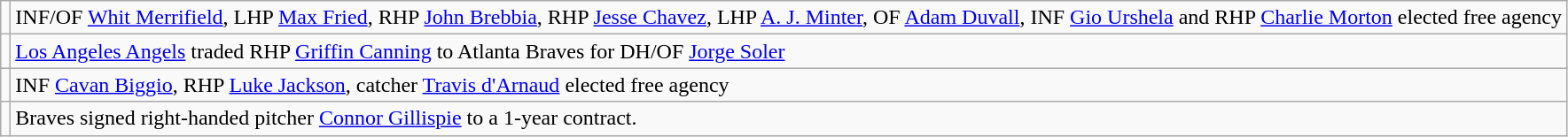<table class="wikitable">
<tr>
<td></td>
<td>INF/OF <a href='#'>Whit Merrifield</a>, LHP <a href='#'>Max Fried</a>, RHP <a href='#'>John Brebbia</a>, RHP <a href='#'>Jesse Chavez</a>, LHP <a href='#'>A. J. Minter</a>, OF <a href='#'>Adam Duvall</a>, INF <a href='#'>Gio Urshela</a> and RHP <a href='#'>Charlie Morton</a> elected free agency</td>
</tr>
<tr>
<td></td>
<td><a href='#'>Los Angeles Angels</a> traded RHP <a href='#'>Griffin Canning</a> to Atlanta Braves for DH/OF <a href='#'>Jorge Soler</a></td>
</tr>
<tr>
<td></td>
<td>INF <a href='#'>Cavan Biggio</a>, RHP <a href='#'>Luke Jackson</a>, catcher <a href='#'>Travis d'Arnaud</a> elected free agency</td>
</tr>
<tr>
<td></td>
<td>Braves signed right-handed pitcher <a href='#'>Connor Gillispie</a> to a 1-year contract.</td>
</tr>
</table>
